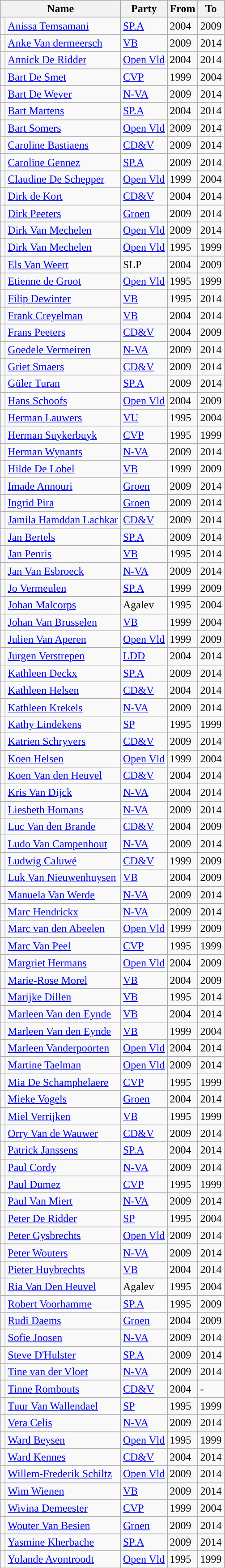<table class="wikitable sortable">
<tr>
<th colspan=2>Name</th>
<th>Party</th>
<th>From</th>
<th>To</th>
</tr>
<tr>
<td style="background-color: "></td>
<td><a href='#'>Anissa Temsamani</a></td>
<td><a href='#'>SP.A</a></td>
<td>2004</td>
<td>2009</td>
</tr>
<tr>
<td style="background-color: "></td>
<td><a href='#'>Anke Van dermeersch</a></td>
<td><a href='#'>VB</a></td>
<td>2009</td>
<td>2014</td>
</tr>
<tr>
<td style="background-color: "></td>
<td><a href='#'>Annick De Ridder</a></td>
<td><a href='#'>Open Vld</a></td>
<td>2004</td>
<td>2014</td>
</tr>
<tr>
<td style="background-color: "></td>
<td><a href='#'>Bart De Smet</a></td>
<td><a href='#'>CVP</a></td>
<td>1999</td>
<td>2004</td>
</tr>
<tr>
<td style="background-color: "></td>
<td><a href='#'>Bart De Wever</a></td>
<td><a href='#'>N-VA</a></td>
<td>2009</td>
<td>2014</td>
</tr>
<tr>
<td style="background-color: "></td>
<td><a href='#'>Bart Martens</a></td>
<td><a href='#'>SP.A</a></td>
<td>2004</td>
<td>2014</td>
</tr>
<tr>
<td style="background-color: "></td>
<td><a href='#'>Bart Somers</a></td>
<td><a href='#'>Open Vld</a></td>
<td>2009</td>
<td>2014</td>
</tr>
<tr>
<td style="background-color: "></td>
<td><a href='#'>Caroline Bastiaens</a></td>
<td><a href='#'>CD&V</a></td>
<td>2009</td>
<td>2014</td>
</tr>
<tr>
<td style="background-color: "></td>
<td><a href='#'>Caroline Gennez</a></td>
<td><a href='#'>SP.A</a></td>
<td>2009</td>
<td>2014</td>
</tr>
<tr>
<td style="background-color: "></td>
<td><a href='#'>Claudine De Schepper</a></td>
<td><a href='#'>Open Vld</a></td>
<td>1999</td>
<td>2004</td>
</tr>
<tr>
<td style="background-color: "></td>
<td><a href='#'>Dirk de Kort</a></td>
<td><a href='#'>CD&V</a></td>
<td>2004</td>
<td>2014</td>
</tr>
<tr>
<td style="background-color: "></td>
<td><a href='#'>Dirk Peeters</a></td>
<td><a href='#'>Groen</a></td>
<td>2009</td>
<td>2014</td>
</tr>
<tr>
<td style="background-color: "></td>
<td><a href='#'>Dirk Van Mechelen</a></td>
<td><a href='#'>Open Vld</a></td>
<td>2009</td>
<td>2014</td>
</tr>
<tr>
<td style="background-color: "></td>
<td><a href='#'>Dirk Van Mechelen</a></td>
<td><a href='#'>Open Vld</a></td>
<td>1995</td>
<td>1999</td>
</tr>
<tr>
<td style="background-color: "></td>
<td><a href='#'>Els Van Weert</a></td>
<td>SLP</td>
<td>2004</td>
<td>2009</td>
</tr>
<tr>
<td style="background-color: "></td>
<td><a href='#'>Etienne de Groot</a></td>
<td><a href='#'>Open Vld</a></td>
<td>1995</td>
<td>1999</td>
</tr>
<tr>
<td style="background-color: "></td>
<td><a href='#'>Filip Dewinter</a></td>
<td><a href='#'>VB</a></td>
<td>1995</td>
<td>2014</td>
</tr>
<tr>
<td style="background-color: "></td>
<td><a href='#'>Frank Creyelman</a></td>
<td><a href='#'>VB</a></td>
<td>2004</td>
<td>2014</td>
</tr>
<tr>
<td style="background-color: "></td>
<td><a href='#'>Frans Peeters</a></td>
<td><a href='#'>CD&V</a></td>
<td>2004</td>
<td>2009</td>
</tr>
<tr>
<td style="background-color: "></td>
<td><a href='#'>Goedele Vermeiren</a></td>
<td><a href='#'>N-VA</a></td>
<td>2009</td>
<td>2014</td>
</tr>
<tr>
<td style="background-color: "></td>
<td><a href='#'>Griet Smaers</a></td>
<td><a href='#'>CD&V</a></td>
<td>2009</td>
<td>2014</td>
</tr>
<tr>
<td style="background-color: "></td>
<td><a href='#'>Güler Turan</a></td>
<td><a href='#'>SP.A</a></td>
<td>2009</td>
<td>2014</td>
</tr>
<tr>
<td style="background-color: "></td>
<td><a href='#'>Hans Schoofs</a></td>
<td><a href='#'>Open Vld</a></td>
<td>2004</td>
<td>2009</td>
</tr>
<tr>
<td style="background-color: "></td>
<td><a href='#'>Herman Lauwers</a></td>
<td><a href='#'>VU</a></td>
<td>1995</td>
<td>2004</td>
</tr>
<tr>
<td style="background-color: "></td>
<td><a href='#'>Herman Suykerbuyk</a></td>
<td><a href='#'>CVP</a></td>
<td>1995</td>
<td>1999</td>
</tr>
<tr>
<td style="background-color: "></td>
<td><a href='#'>Herman Wynants</a></td>
<td><a href='#'>N-VA</a></td>
<td>2009</td>
<td>2014</td>
</tr>
<tr>
<td style="background-color: "></td>
<td><a href='#'>Hilde De Lobel</a></td>
<td><a href='#'>VB</a></td>
<td>1999</td>
<td>2009</td>
</tr>
<tr>
<td style="background-color: "></td>
<td><a href='#'>Imade Annouri</a></td>
<td><a href='#'>Groen</a></td>
<td>2009</td>
<td>2014</td>
</tr>
<tr>
<td style="background-color: "></td>
<td><a href='#'>Ingrid Pira</a></td>
<td><a href='#'>Groen</a></td>
<td>2009</td>
<td>2014</td>
</tr>
<tr>
<td style="background-color: "></td>
<td><a href='#'>Jamila Hamddan Lachkar</a></td>
<td><a href='#'>CD&V</a></td>
<td>2009</td>
<td>2014</td>
</tr>
<tr>
<td style="background-color: "></td>
<td><a href='#'>Jan Bertels</a></td>
<td><a href='#'>SP.A</a></td>
<td>2009</td>
<td>2014</td>
</tr>
<tr>
<td style="background-color: "></td>
<td><a href='#'>Jan Penris</a></td>
<td><a href='#'>VB</a></td>
<td>1995</td>
<td>2014</td>
</tr>
<tr>
<td style="background-color: "></td>
<td><a href='#'>Jan Van Esbroeck</a></td>
<td><a href='#'>N-VA</a></td>
<td>2009</td>
<td>2014</td>
</tr>
<tr>
<td style="background-color: "></td>
<td><a href='#'>Jo Vermeulen</a></td>
<td><a href='#'>SP.A</a></td>
<td>1999</td>
<td>2009</td>
</tr>
<tr>
<td style="background-color: "></td>
<td><a href='#'>Johan Malcorps</a></td>
<td>Agalev</td>
<td>1995</td>
<td>2004</td>
</tr>
<tr>
<td style="background-color: "></td>
<td><a href='#'>Johan Van Brusselen</a></td>
<td><a href='#'>VB</a></td>
<td>1999</td>
<td>2004</td>
</tr>
<tr>
<td style="background-color: "></td>
<td><a href='#'>Julien Van Aperen</a></td>
<td><a href='#'>Open Vld</a></td>
<td>1999</td>
<td>2009</td>
</tr>
<tr>
<td style="background-color: "></td>
<td><a href='#'>Jurgen Verstrepen</a></td>
<td><a href='#'>LDD</a></td>
<td>2004</td>
<td>2014</td>
</tr>
<tr>
<td style="background-color: "></td>
<td><a href='#'>Kathleen Deckx</a></td>
<td><a href='#'>SP.A</a></td>
<td>2009</td>
<td>2014</td>
</tr>
<tr>
<td style="background-color: "></td>
<td><a href='#'>Kathleen Helsen</a></td>
<td><a href='#'>CD&V</a></td>
<td>2004</td>
<td>2014</td>
</tr>
<tr>
<td style="background-color: "></td>
<td><a href='#'>Kathleen Krekels</a></td>
<td><a href='#'>N-VA</a></td>
<td>2009</td>
<td>2014</td>
</tr>
<tr>
<td style="background-color: "></td>
<td><a href='#'>Kathy Lindekens</a></td>
<td><a href='#'>SP</a></td>
<td>1995</td>
<td>1999</td>
</tr>
<tr>
<td style="background-color: "></td>
<td><a href='#'>Katrien Schryvers</a></td>
<td><a href='#'>CD&V</a></td>
<td>2009</td>
<td>2014</td>
</tr>
<tr>
<td style="background-color: "></td>
<td><a href='#'>Koen Helsen</a></td>
<td><a href='#'>Open Vld</a></td>
<td>1999</td>
<td>2004</td>
</tr>
<tr>
<td style="background-color: "></td>
<td><a href='#'>Koen Van den Heuvel</a></td>
<td><a href='#'>CD&V</a></td>
<td>2004</td>
<td>2014</td>
</tr>
<tr>
<td style="background-color: "></td>
<td><a href='#'>Kris Van Dijck</a></td>
<td><a href='#'>N-VA</a></td>
<td>2004</td>
<td>2014</td>
</tr>
<tr>
<td style="background-color: "></td>
<td><a href='#'>Liesbeth Homans</a></td>
<td><a href='#'>N-VA</a></td>
<td>2009</td>
<td>2014</td>
</tr>
<tr>
<td style="background-color: "></td>
<td><a href='#'>Luc Van den Brande</a></td>
<td><a href='#'>CD&V</a></td>
<td>2004</td>
<td>2009</td>
</tr>
<tr>
<td style="background-color: "></td>
<td><a href='#'>Ludo Van Campenhout</a></td>
<td><a href='#'>N-VA</a></td>
<td>2009</td>
<td>2014</td>
</tr>
<tr>
<td style="background-color: "></td>
<td><a href='#'>Ludwig Caluwé</a></td>
<td><a href='#'>CD&V</a></td>
<td>1999</td>
<td>2009</td>
</tr>
<tr>
<td style="background-color: "></td>
<td><a href='#'>Luk Van Nieuwenhuysen</a></td>
<td><a href='#'>VB</a></td>
<td>2004</td>
<td>2009</td>
</tr>
<tr>
<td style="background-color: "></td>
<td><a href='#'>Manuela Van Werde</a></td>
<td><a href='#'>N-VA</a></td>
<td>2009</td>
<td>2014</td>
</tr>
<tr>
<td style="background-color: "></td>
<td><a href='#'>Marc Hendrickx</a></td>
<td><a href='#'>N-VA</a></td>
<td>2009</td>
<td>2014</td>
</tr>
<tr>
<td style="background-color: "></td>
<td><a href='#'>Marc van den Abeelen</a></td>
<td><a href='#'>Open Vld</a></td>
<td>1999</td>
<td>2009</td>
</tr>
<tr>
<td style="background-color: "></td>
<td><a href='#'>Marc Van Peel</a></td>
<td><a href='#'>CVP</a></td>
<td>1995</td>
<td>1999</td>
</tr>
<tr>
<td style="background-color: "></td>
<td><a href='#'>Margriet Hermans</a></td>
<td><a href='#'>Open Vld</a></td>
<td>2004</td>
<td>2009</td>
</tr>
<tr>
<td style="background-color: "></td>
<td><a href='#'>Marie-Rose Morel</a></td>
<td><a href='#'>VB</a></td>
<td>2004</td>
<td>2009</td>
</tr>
<tr>
<td style="background-color: "></td>
<td><a href='#'>Marijke Dillen</a></td>
<td><a href='#'>VB</a></td>
<td>1995</td>
<td>2014</td>
</tr>
<tr>
<td style="background-color: "></td>
<td><a href='#'>Marleen Van den Eynde</a></td>
<td><a href='#'>VB</a></td>
<td>2004</td>
<td>2014</td>
</tr>
<tr>
<td style="background-color: "></td>
<td><a href='#'>Marleen Van den Eynde</a></td>
<td><a href='#'>VB</a></td>
<td>1999</td>
<td>2004</td>
</tr>
<tr>
<td style="background-color: "></td>
<td><a href='#'>Marleen Vanderpoorten</a></td>
<td><a href='#'>Open Vld</a></td>
<td>2004</td>
<td>2014</td>
</tr>
<tr>
<td style="background-color: "></td>
<td><a href='#'>Martine Taelman</a></td>
<td><a href='#'>Open Vld</a></td>
<td>2009</td>
<td>2014</td>
</tr>
<tr>
<td style="background-color: "></td>
<td><a href='#'>Mia De Schamphelaere</a></td>
<td><a href='#'>CVP</a></td>
<td>1995</td>
<td>1999</td>
</tr>
<tr>
<td style="background-color: "></td>
<td><a href='#'>Mieke Vogels</a></td>
<td><a href='#'>Groen</a></td>
<td>2004</td>
<td>2014</td>
</tr>
<tr>
<td style="background-color: "></td>
<td><a href='#'>Miel Verrijken</a></td>
<td><a href='#'>VB</a></td>
<td>1995</td>
<td>1999</td>
</tr>
<tr>
<td style="background-color: "></td>
<td><a href='#'>Orry Van de Wauwer</a></td>
<td><a href='#'>CD&V</a></td>
<td>2009</td>
<td>2014</td>
</tr>
<tr>
<td style="background-color: "></td>
<td><a href='#'>Patrick Janssens</a></td>
<td><a href='#'>SP.A</a></td>
<td>2004</td>
<td>2014</td>
</tr>
<tr>
<td style="background-color: "></td>
<td><a href='#'>Paul Cordy</a></td>
<td><a href='#'>N-VA</a></td>
<td>2009</td>
<td>2014</td>
</tr>
<tr>
<td style="background-color: "></td>
<td><a href='#'>Paul Dumez</a></td>
<td><a href='#'>CVP</a></td>
<td>1995</td>
<td>1999</td>
</tr>
<tr>
<td style="background-color: "></td>
<td><a href='#'>Paul Van Miert</a></td>
<td><a href='#'>N-VA</a></td>
<td>2009</td>
<td>2014</td>
</tr>
<tr>
<td style="background-color: "></td>
<td><a href='#'>Peter De Ridder</a></td>
<td><a href='#'>SP</a></td>
<td>1995</td>
<td>2004</td>
</tr>
<tr>
<td style="background-color: "></td>
<td><a href='#'>Peter Gysbrechts</a></td>
<td><a href='#'>Open Vld</a></td>
<td>2009</td>
<td>2014</td>
</tr>
<tr>
<td style="background-color: "></td>
<td><a href='#'>Peter Wouters</a></td>
<td><a href='#'>N-VA</a></td>
<td>2009</td>
<td>2014</td>
</tr>
<tr>
<td style="background-color: "></td>
<td><a href='#'>Pieter Huybrechts</a></td>
<td><a href='#'>VB</a></td>
<td>2004</td>
<td>2014</td>
</tr>
<tr>
<td style="background-color: "></td>
<td><a href='#'>Ria Van Den Heuvel</a></td>
<td>Agalev</td>
<td>1995</td>
<td>2004</td>
</tr>
<tr>
<td style="background-color: "></td>
<td><a href='#'>Robert Voorhamme</a></td>
<td><a href='#'>SP.A</a></td>
<td>1995</td>
<td>2009</td>
</tr>
<tr>
<td style="background-color: "></td>
<td><a href='#'>Rudi Daems</a></td>
<td><a href='#'>Groen</a></td>
<td>2004</td>
<td>2009</td>
</tr>
<tr>
<td style="background-color: "></td>
<td><a href='#'>Sofie Joosen</a></td>
<td><a href='#'>N-VA</a></td>
<td>2009</td>
<td>2014</td>
</tr>
<tr>
<td style="background-color: "></td>
<td><a href='#'>Steve D'Hulster</a></td>
<td><a href='#'>SP.A</a></td>
<td>2009</td>
<td>2014</td>
</tr>
<tr>
<td style="background-color: "></td>
<td><a href='#'>Tine van der Vloet</a></td>
<td><a href='#'>N-VA</a></td>
<td>2009</td>
<td>2014</td>
</tr>
<tr>
<td style="background-color: "></td>
<td><a href='#'>Tinne Rombouts</a></td>
<td><a href='#'>CD&V</a></td>
<td>2004</td>
<td 2014>-</td>
</tr>
<tr>
<td style="background-color: "></td>
<td><a href='#'>Tuur Van Wallendael</a></td>
<td><a href='#'>SP</a></td>
<td>1995</td>
<td>1999</td>
</tr>
<tr>
<td style="background-color: "></td>
<td><a href='#'>Vera Celis</a></td>
<td><a href='#'>N-VA</a></td>
<td>2009</td>
<td>2014</td>
</tr>
<tr>
<td style="background-color: "></td>
<td><a href='#'>Ward Beysen</a></td>
<td><a href='#'>Open Vld</a></td>
<td>1995</td>
<td>1999</td>
</tr>
<tr>
<td style="background-color: "></td>
<td><a href='#'>Ward Kennes</a></td>
<td><a href='#'>CD&V</a></td>
<td>2004</td>
<td>2014</td>
</tr>
<tr>
<td style="background-color: "></td>
<td><a href='#'>Willem-Frederik Schiltz</a></td>
<td><a href='#'>Open Vld</a></td>
<td>2009</td>
<td>2014</td>
</tr>
<tr>
<td style="background-color: "></td>
<td><a href='#'>Wim Wienen</a></td>
<td><a href='#'>VB</a></td>
<td>2009</td>
<td>2014</td>
</tr>
<tr>
<td style="background-color: "></td>
<td><a href='#'>Wivina Demeester</a></td>
<td><a href='#'>CVP</a></td>
<td>1999</td>
<td>2004</td>
</tr>
<tr>
<td style="background-color: "></td>
<td><a href='#'>Wouter Van Besien</a></td>
<td><a href='#'>Groen</a></td>
<td>2009</td>
<td>2014</td>
</tr>
<tr>
<td style="background-color: "></td>
<td><a href='#'>Yasmine Kherbache</a></td>
<td><a href='#'>SP.A</a></td>
<td>2009</td>
<td>2014</td>
</tr>
<tr>
<td style="background-color: "></td>
<td><a href='#'>Yolande Avontroodt</a></td>
<td><a href='#'>Open Vld</a></td>
<td>1995</td>
<td>1999</td>
</tr>
<tr>
</tr>
</table>
